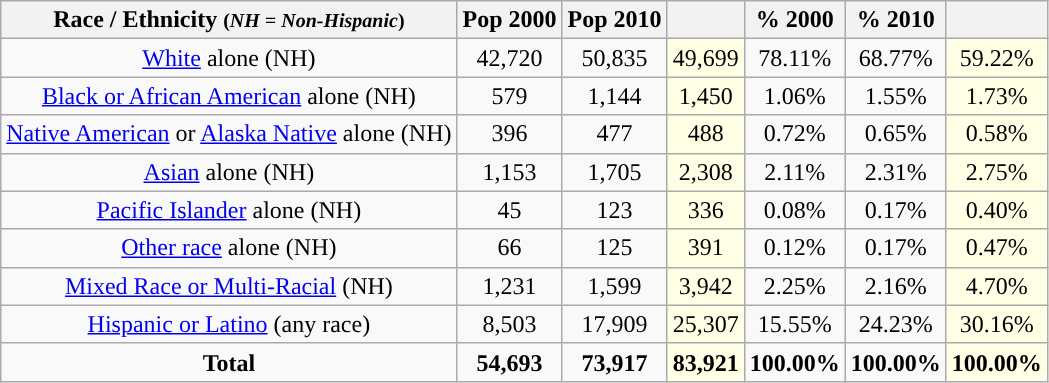<table class="wikitable" style="text-align:center;">
<tr>
<th>Race / Ethnicity <small>(<em>NH = Non-Hispanic</em>)</small></th>
<th>Pop 2000</th>
<th>Pop 2010</th>
<th></th>
<th>% 2000</th>
<th>% 2010</th>
<th></th>
</tr>
<tr>
<td><a href='#'>White</a> alone (NH)</td>
<td>42,720</td>
<td>50,835</td>
<td style='background: #ffffe6;'>49,699</td>
<td>78.11%</td>
<td>68.77%</td>
<td style='background: #ffffe6;'>59.22%</td>
</tr>
<tr>
<td><a href='#'>Black or African American</a> alone (NH)</td>
<td>579</td>
<td>1,144</td>
<td style='background: #ffffe6;'>1,450</td>
<td>1.06%</td>
<td>1.55%</td>
<td style='background: #ffffe6;'>1.73%</td>
</tr>
<tr>
<td><a href='#'>Native American</a> or <a href='#'>Alaska Native</a> alone (NH)</td>
<td>396</td>
<td>477</td>
<td style='background: #ffffe6;'>488</td>
<td>0.72%</td>
<td>0.65%</td>
<td style='background: #ffffe6;'>0.58%</td>
</tr>
<tr>
<td><a href='#'>Asian</a> alone (NH)</td>
<td>1,153</td>
<td>1,705</td>
<td style='background: #ffffe6;'>2,308</td>
<td>2.11%</td>
<td>2.31%</td>
<td style='background: #ffffe6;'>2.75%</td>
</tr>
<tr>
<td><a href='#'>Pacific Islander</a> alone (NH)</td>
<td>45</td>
<td>123</td>
<td style='background: #ffffe6;'>336</td>
<td>0.08%</td>
<td>0.17%</td>
<td style='background: #ffffe6;'>0.40%</td>
</tr>
<tr>
<td><a href='#'>Other race</a> alone (NH)</td>
<td>66</td>
<td>125</td>
<td style='background: #ffffe6;'>391</td>
<td>0.12%</td>
<td>0.17%</td>
<td style='background: #ffffe6;'>0.47%</td>
</tr>
<tr>
<td><a href='#'>Mixed Race or Multi-Racial</a> (NH)</td>
<td>1,231</td>
<td>1,599</td>
<td style='background: #ffffe6;'>3,942</td>
<td>2.25%</td>
<td>2.16%</td>
<td style='background: #ffffe6;'>4.70%</td>
</tr>
<tr>
<td><a href='#'>Hispanic or Latino</a> (any race)</td>
<td>8,503</td>
<td>17,909</td>
<td style='background: #ffffe6;'>25,307</td>
<td>15.55%</td>
<td>24.23%</td>
<td style='background: #ffffe6;'>30.16%</td>
</tr>
<tr>
<td><strong>Total</strong></td>
<td><strong>54,693</strong></td>
<td><strong>73,917</strong></td>
<td style='background: #ffffe6;'><strong>83,921</strong></td>
<td><strong>100.00%</strong></td>
<td><strong>100.00%</strong></td>
<td style='background: #ffffe6;'><strong>100.00%</strong></td>
</tr>
</table>
